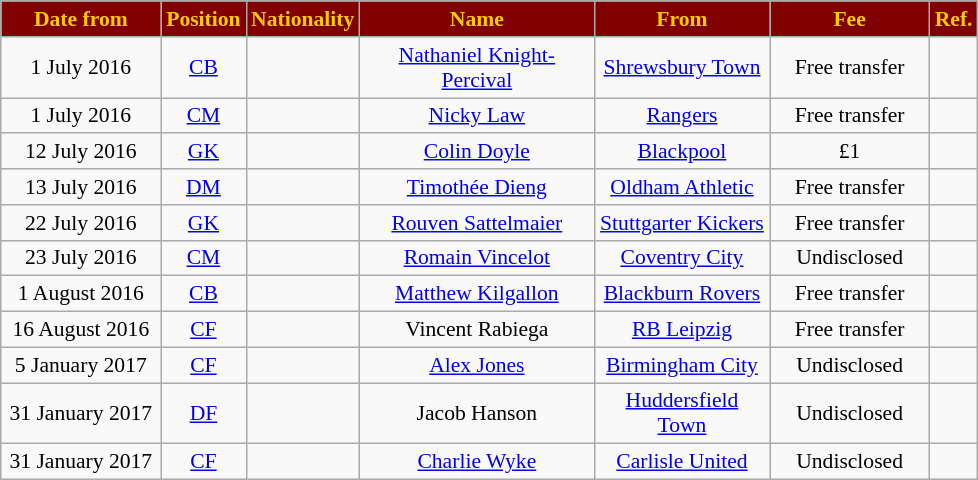<table class="wikitable"  style="text-align:center; font-size:90%; ">
<tr>
<th style="background:#800000; color:#FFCC00; width:100px;">Date from</th>
<th style="background:#800000; color:#FFCC00; width:50px;">Position</th>
<th style="background:#800000; color:#FFCC00; width:50px;">Nationality</th>
<th style="background:#800000; color:#FFCC00; width:150px;">Name</th>
<th style="background:#800000; color:#FFCC00; width:110px;">From</th>
<th style="background:#800000; color:#FFCC00; width:100px;">Fee</th>
<th style="background:#800000; color:#FFCC00; width:25px;">Ref.</th>
</tr>
<tr>
<td>1 July 2016</td>
<td><a href='#'>CB</a></td>
<td></td>
<td><a href='#'>Nathaniel Knight-Percival</a></td>
<td><a href='#'>Shrewsbury Town</a></td>
<td>Free transfer</td>
<td></td>
</tr>
<tr>
<td>1 July 2016</td>
<td><a href='#'>CM</a></td>
<td></td>
<td><a href='#'>Nicky Law</a></td>
<td><a href='#'>Rangers</a></td>
<td>Free transfer</td>
<td></td>
</tr>
<tr>
<td>12 July 2016</td>
<td><a href='#'>GK</a></td>
<td></td>
<td><a href='#'>Colin Doyle</a></td>
<td><a href='#'>Blackpool</a></td>
<td>£1</td>
<td></td>
</tr>
<tr>
<td>13 July 2016</td>
<td><a href='#'>DM</a></td>
<td></td>
<td><a href='#'>Timothée Dieng</a></td>
<td><a href='#'>Oldham Athletic</a></td>
<td>Free transfer</td>
<td></td>
</tr>
<tr>
<td>22 July 2016</td>
<td><a href='#'>GK</a></td>
<td></td>
<td><a href='#'>Rouven Sattelmaier</a></td>
<td><a href='#'>Stuttgarter Kickers</a></td>
<td>Free transfer</td>
<td></td>
</tr>
<tr>
<td>23 July 2016</td>
<td><a href='#'>CM</a></td>
<td></td>
<td><a href='#'>Romain Vincelot</a></td>
<td><a href='#'>Coventry City</a></td>
<td>Undisclosed</td>
<td></td>
</tr>
<tr>
<td>1 August 2016</td>
<td><a href='#'>CB</a></td>
<td></td>
<td><a href='#'>Matthew Kilgallon</a></td>
<td><a href='#'>Blackburn Rovers</a></td>
<td>Free transfer</td>
<td></td>
</tr>
<tr>
<td>16 August 2016</td>
<td><a href='#'>CF</a></td>
<td></td>
<td>Vincent Rabiega</td>
<td><a href='#'>RB Leipzig</a></td>
<td>Free transfer</td>
<td></td>
</tr>
<tr>
<td>5 January 2017</td>
<td><a href='#'>CF</a></td>
<td></td>
<td><a href='#'>Alex Jones</a></td>
<td><a href='#'>Birmingham City</a></td>
<td>Undisclosed</td>
<td></td>
</tr>
<tr>
<td>31 January 2017</td>
<td><a href='#'>DF</a></td>
<td></td>
<td>Jacob Hanson</td>
<td><a href='#'>Huddersfield Town</a></td>
<td>Undisclosed</td>
<td></td>
</tr>
<tr>
<td>31 January 2017</td>
<td><a href='#'>CF</a></td>
<td></td>
<td><a href='#'>Charlie Wyke</a></td>
<td><a href='#'>Carlisle United</a></td>
<td>Undisclosed</td>
<td></td>
</tr>
</table>
